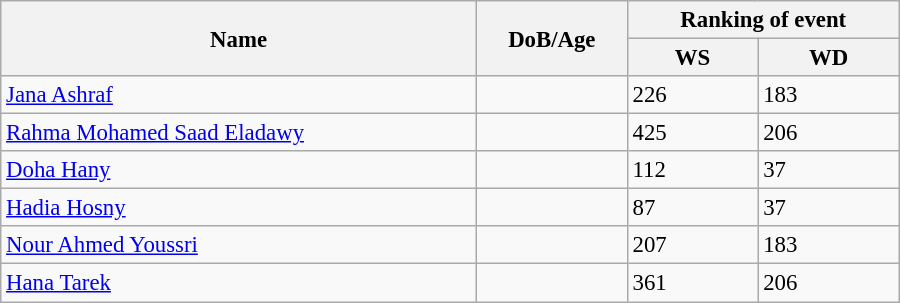<table class="wikitable"  style="width:600px; font-size:95%;">
<tr>
<th align="left" rowspan="2">Name</th>
<th align="left" rowspan="2">DoB/Age</th>
<th align="center" colspan="2">Ranking of event</th>
</tr>
<tr>
<th align="center">WS</th>
<th align="center">WD</th>
</tr>
<tr>
<td align="left"><a href='#'>Jana Ashraf</a></td>
<td align="left"></td>
<td>226</td>
<td>183</td>
</tr>
<tr>
<td align="left"><a href='#'>Rahma Mohamed Saad Eladawy</a></td>
<td align="left"></td>
<td>425</td>
<td>206</td>
</tr>
<tr>
<td align="left"><a href='#'>Doha Hany</a></td>
<td align="left"></td>
<td>112</td>
<td>37</td>
</tr>
<tr>
<td align="left"><a href='#'>Hadia Hosny</a></td>
<td align="left"></td>
<td>87</td>
<td>37</td>
</tr>
<tr>
<td align="left"><a href='#'>Nour Ahmed Youssri</a></td>
<td align="left"></td>
<td>207</td>
<td>183</td>
</tr>
<tr>
<td align="left"><a href='#'>Hana Tarek</a></td>
<td align="left"></td>
<td>361</td>
<td>206</td>
</tr>
</table>
